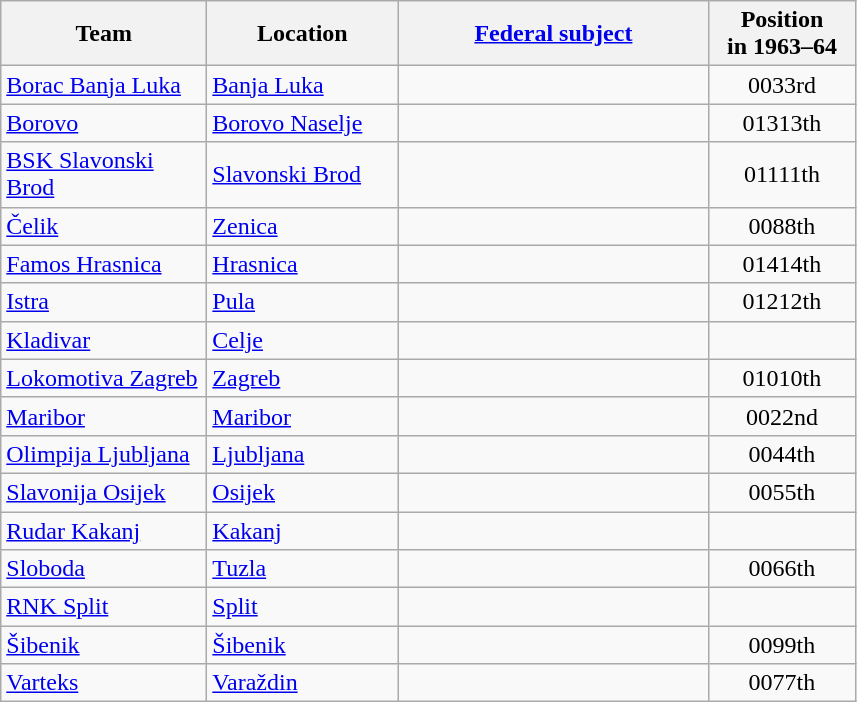<table class="wikitable sortable" style="text-align:left">
<tr>
<th width="130">Team</th>
<th width="120">Location</th>
<th width="200"><a href='#'>Federal subject</a></th>
<th width="90">Position<br>in 1963–64</th>
</tr>
<tr>
<td><a href='#'>Borac Banja Luka</a></td>
<td><a href='#'>Banja Luka</a></td>
<td></td>
<td style="text-align:center"><span>003</span>3rd</td>
</tr>
<tr>
<td><a href='#'>Borovo</a></td>
<td><a href='#'>Borovo Naselje</a></td>
<td></td>
<td style="text-align:center"><span>013</span>13th</td>
</tr>
<tr>
<td><a href='#'>BSK Slavonski Brod</a></td>
<td><a href='#'>Slavonski Brod</a></td>
<td></td>
<td style="text-align:center"><span>011</span>11th</td>
</tr>
<tr>
<td><a href='#'>Čelik</a></td>
<td><a href='#'>Zenica</a></td>
<td></td>
<td style="text-align:center"><span>008</span>8th</td>
</tr>
<tr>
<td><a href='#'>Famos Hrasnica</a></td>
<td><a href='#'>Hrasnica</a></td>
<td></td>
<td style="text-align:center"><span>014</span>14th</td>
</tr>
<tr>
<td><a href='#'>Istra</a></td>
<td><a href='#'>Pula</a></td>
<td></td>
<td style="text-align:center"><span>012</span>12th</td>
</tr>
<tr>
<td><a href='#'>Kladivar</a></td>
<td><a href='#'>Celje</a></td>
<td></td>
<td></td>
</tr>
<tr>
<td><a href='#'>Lokomotiva Zagreb</a></td>
<td><a href='#'>Zagreb</a></td>
<td></td>
<td style="text-align:center"><span>010</span>10th</td>
</tr>
<tr>
<td><a href='#'>Maribor</a></td>
<td><a href='#'>Maribor</a></td>
<td></td>
<td style="text-align:center"><span>002</span>2nd</td>
</tr>
<tr>
<td><a href='#'>Olimpija Ljubljana</a></td>
<td><a href='#'>Ljubljana</a></td>
<td></td>
<td style="text-align:center"><span>004</span>4th</td>
</tr>
<tr>
<td><a href='#'>Slavonija Osijek</a></td>
<td><a href='#'>Osijek</a></td>
<td></td>
<td style="text-align:center"><span>005</span>5th</td>
</tr>
<tr>
<td><a href='#'>Rudar Kakanj</a></td>
<td><a href='#'>Kakanj</a></td>
<td></td>
<td></td>
</tr>
<tr>
<td><a href='#'>Sloboda</a></td>
<td><a href='#'>Tuzla</a></td>
<td></td>
<td style="text-align:center"><span>006</span>6th</td>
</tr>
<tr>
<td><a href='#'>RNK Split</a></td>
<td><a href='#'>Split</a></td>
<td></td>
<td></td>
</tr>
<tr>
<td><a href='#'>Šibenik</a></td>
<td><a href='#'>Šibenik</a></td>
<td></td>
<td style="text-align:center"><span>009</span>9th</td>
</tr>
<tr>
<td><a href='#'>Varteks</a></td>
<td><a href='#'>Varaždin</a></td>
<td></td>
<td style="text-align:center"><span>007</span>7th</td>
</tr>
</table>
